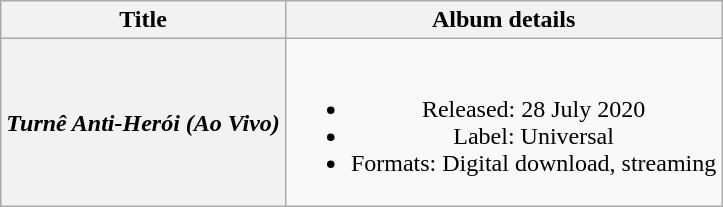<table class="wikitable plainrowheaders" style="text-align:center;">
<tr>
<th scope="col">Title</th>
<th scope="col">Album details</th>
</tr>
<tr>
<th scope="row"><em>Turnê Anti-Herói (Ao Vivo)</em></th>
<td><br><ul><li>Released: 28 July 2020</li><li>Label: Universal</li><li>Formats: Digital download, streaming</li></ul></td>
</tr>
</table>
